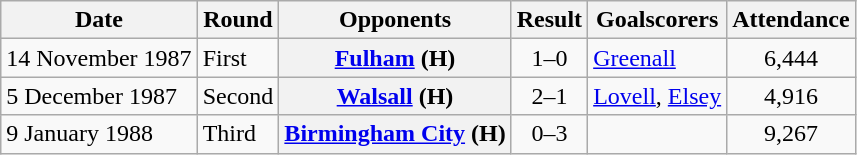<table class="wikitable plainrowheaders sortable">
<tr>
<th scope=col>Date</th>
<th scope=col>Round</th>
<th scope=col>Opponents</th>
<th scope=col>Result</th>
<th scope=col class=unsortable>Goalscorers</th>
<th scope=col>Attendance</th>
</tr>
<tr>
<td>14 November 1987</td>
<td>First</td>
<th scope=row><a href='#'>Fulham</a> (H)</th>
<td align=center>1–0</td>
<td><a href='#'>Greenall</a></td>
<td align=center>6,444</td>
</tr>
<tr>
<td>5 December 1987</td>
<td>Second</td>
<th scope=row><a href='#'>Walsall</a> (H)</th>
<td align=center>2–1</td>
<td><a href='#'>Lovell</a>, <a href='#'>Elsey</a></td>
<td align=center>4,916</td>
</tr>
<tr>
<td>9 January 1988</td>
<td>Third</td>
<th scope=row><a href='#'>Birmingham City</a> (H)</th>
<td align=center>0–3</td>
<td></td>
<td align=center>9,267</td>
</tr>
</table>
